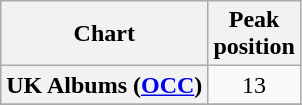<table class="wikitable plainrowheaders sortable" style="text-align:center;" border="1">
<tr>
<th scope="col">Chart</th>
<th scope="col">Peak<br>position</th>
</tr>
<tr>
<th scope="row">UK Albums (<a href='#'>OCC</a>)</th>
<td>13</td>
</tr>
<tr>
</tr>
</table>
